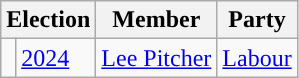<table class="wikitable">
<tr>
<th colspan="2">Election</th>
<th>Member</th>
<th>Party</th>
</tr>
<tr>
<td style="color:inherit;background-color: "></td>
<td><a href='#'>2024</a></td>
<td><a href='#'>Lee Pitcher</a></td>
<td><a href='#'>Labour</a></td>
</tr>
</table>
